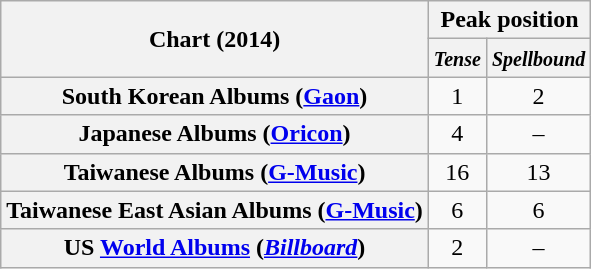<table class="wikitable sortable plainrowheaders" style="text-align:center;">
<tr>
<th scope="col" rowspan="2">Chart (2014)</th>
<th scope="col" colspan="2">Peak position</th>
</tr>
<tr>
<th><small><em>Tense</em></small></th>
<th><small><em>Spellbound</em></small></th>
</tr>
<tr>
<th scope="row">South Korean Albums (<a href='#'>Gaon</a>)</th>
<td>1</td>
<td>2</td>
</tr>
<tr>
<th scope="row">Japanese Albums (<a href='#'>Oricon</a>)</th>
<td>4</td>
<td>–</td>
</tr>
<tr>
<th scope="row">Taiwanese Albums (<a href='#'>G-Music</a>)</th>
<td>16</td>
<td>13</td>
</tr>
<tr>
<th scope="row">Taiwanese East Asian Albums (<a href='#'>G-Music</a>)</th>
<td>6</td>
<td>6</td>
</tr>
<tr>
<th scope="row">US <a href='#'>World Albums</a> (<em><a href='#'>Billboard</a></em>)</th>
<td>2</td>
<td>–</td>
</tr>
</table>
